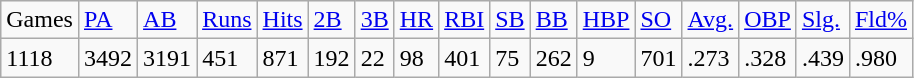<table class="wikitable">
<tr>
<td>Games</td>
<td><a href='#'>PA</a></td>
<td><a href='#'>AB</a></td>
<td><a href='#'>Runs</a></td>
<td><a href='#'>Hits</a></td>
<td><a href='#'>2B</a></td>
<td><a href='#'>3B</a></td>
<td><a href='#'>HR</a></td>
<td><a href='#'>RBI</a></td>
<td><a href='#'>SB</a></td>
<td><a href='#'>BB</a></td>
<td><a href='#'>HBP</a></td>
<td><a href='#'>SO</a></td>
<td><a href='#'>Avg.</a></td>
<td><a href='#'>OBP</a></td>
<td><a href='#'>Slg.</a></td>
<td><a href='#'>Fld%</a></td>
</tr>
<tr>
<td>1118</td>
<td>3492</td>
<td>3191</td>
<td>451</td>
<td>871</td>
<td>192</td>
<td>22</td>
<td>98</td>
<td>401</td>
<td>75</td>
<td>262</td>
<td>9</td>
<td>701</td>
<td>.273</td>
<td>.328</td>
<td>.439</td>
<td>.980</td>
</tr>
</table>
